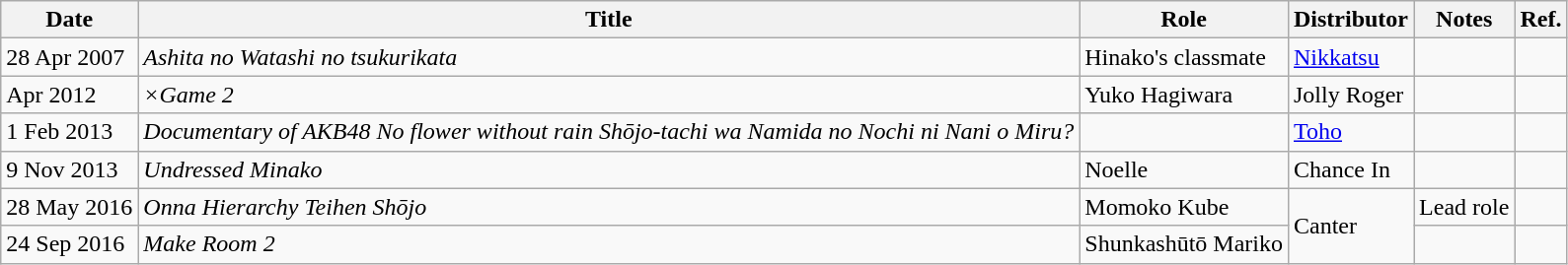<table class="wikitable">
<tr>
<th>Date</th>
<th>Title</th>
<th>Role</th>
<th>Distributor</th>
<th>Notes</th>
<th>Ref.</th>
</tr>
<tr>
<td>28 Apr 2007</td>
<td><em>Ashita no Watashi no tsukurikata</em></td>
<td>Hinako's classmate</td>
<td><a href='#'>Nikkatsu</a></td>
<td></td>
<td></td>
</tr>
<tr>
<td>Apr 2012</td>
<td><em>×Game 2</em></td>
<td>Yuko Hagiwara</td>
<td>Jolly Roger</td>
<td></td>
<td></td>
</tr>
<tr>
<td>1 Feb 2013</td>
<td><em>Documentary of AKB48 No flower without rain Shōjo-tachi wa Namida no Nochi ni Nani o Miru?</em></td>
<td></td>
<td><a href='#'>Toho</a></td>
<td></td>
<td></td>
</tr>
<tr>
<td>9 Nov 2013</td>
<td><em>Undressed Minako</em></td>
<td>Noelle</td>
<td>Chance In</td>
<td></td>
<td></td>
</tr>
<tr>
<td>28 May 2016</td>
<td><em>Onna Hierarchy Teihen Shōjo</em></td>
<td>Momoko Kube</td>
<td rowspan="2">Canter</td>
<td>Lead role</td>
<td></td>
</tr>
<tr>
<td>24 Sep 2016</td>
<td><em>Make Room 2</em></td>
<td>Shunkashūtō Mariko</td>
<td></td>
<td></td>
</tr>
</table>
